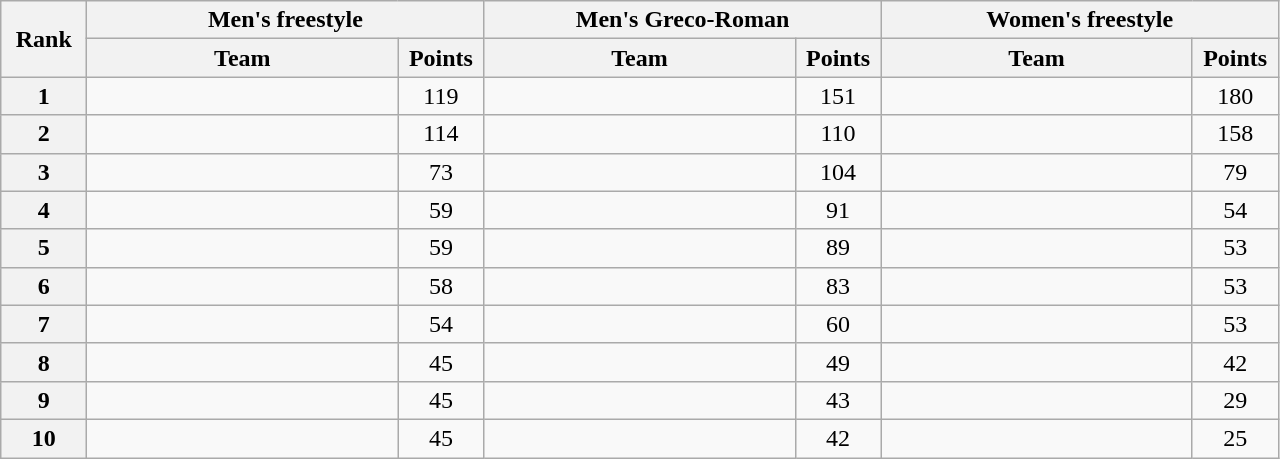<table class="wikitable" style="text-align:center;">
<tr>
<th width=50 rowspan="2">Rank</th>
<th colspan="2">Men's freestyle</th>
<th colspan="2">Men's Greco-Roman</th>
<th colspan="2">Women's freestyle</th>
</tr>
<tr>
<th width=200>Team</th>
<th width=50>Points</th>
<th width=200>Team</th>
<th width=50>Points</th>
<th width=200>Team</th>
<th width=50>Points</th>
</tr>
<tr>
<th>1</th>
<td align=left></td>
<td>119</td>
<td align=left></td>
<td>151</td>
<td align=left></td>
<td>180</td>
</tr>
<tr>
<th>2</th>
<td align=left></td>
<td>114</td>
<td align=left></td>
<td>110</td>
<td align=left></td>
<td>158</td>
</tr>
<tr>
<th>3</th>
<td align=left></td>
<td>73</td>
<td align=left></td>
<td>104</td>
<td align=left></td>
<td>79</td>
</tr>
<tr>
<th>4</th>
<td align=left></td>
<td>59</td>
<td align=left></td>
<td>91</td>
<td align=left></td>
<td>54</td>
</tr>
<tr>
<th>5</th>
<td align=left></td>
<td>59</td>
<td align=left></td>
<td>89</td>
<td align=left></td>
<td>53</td>
</tr>
<tr>
<th>6</th>
<td align=left></td>
<td>58</td>
<td align=left></td>
<td>83</td>
<td align=left></td>
<td>53</td>
</tr>
<tr>
<th>7</th>
<td align=left></td>
<td>54</td>
<td align=left></td>
<td>60</td>
<td align=left></td>
<td>53</td>
</tr>
<tr>
<th>8</th>
<td align=left></td>
<td>45</td>
<td align=left></td>
<td>49</td>
<td align=left></td>
<td>42</td>
</tr>
<tr>
<th>9</th>
<td align=left></td>
<td>45</td>
<td align=left></td>
<td>43</td>
<td align=left></td>
<td>29</td>
</tr>
<tr>
<th>10</th>
<td align=left></td>
<td>45</td>
<td align=left></td>
<td>42</td>
<td align=left></td>
<td>25</td>
</tr>
</table>
